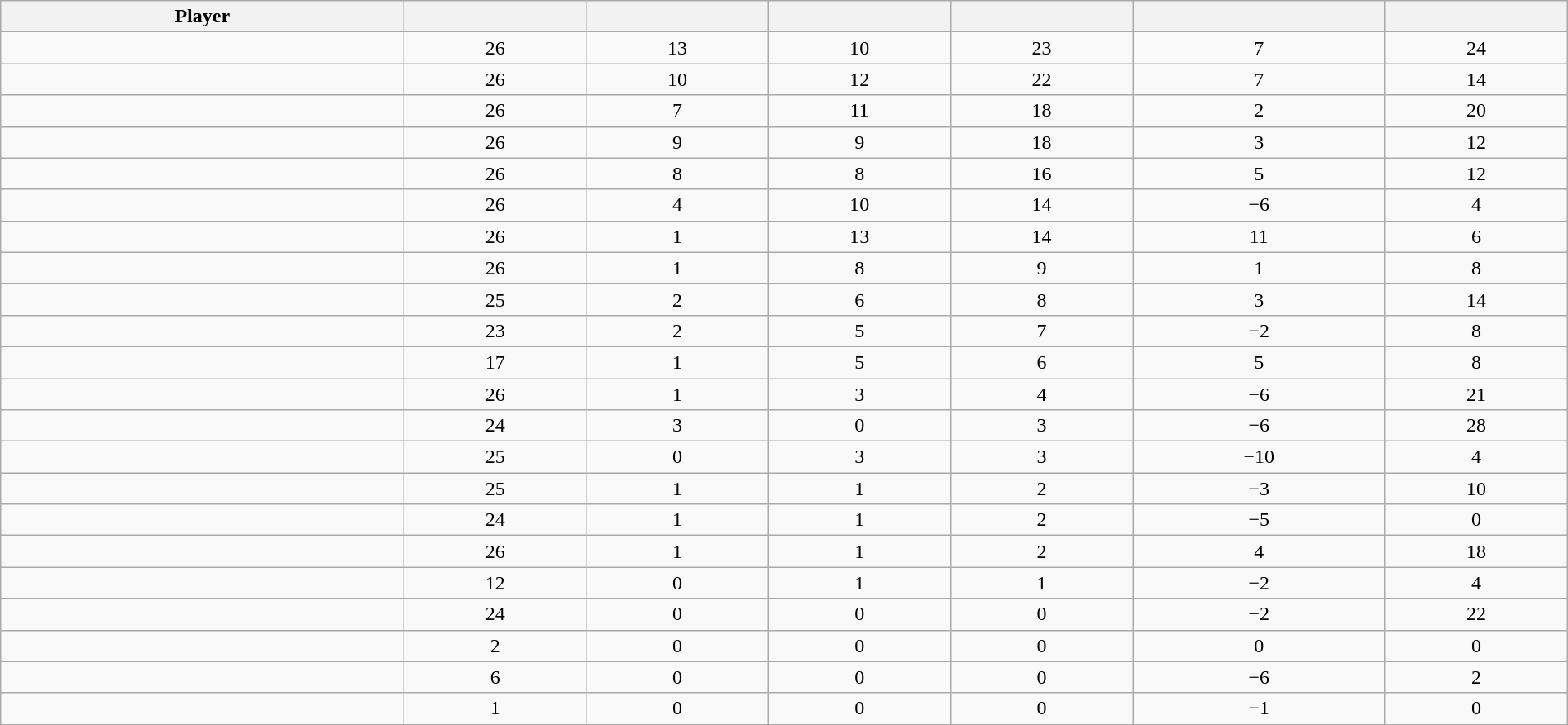<table class="wikitable sortable" style="width:100%; text-align:center;">
<tr align=center>
<th>Player</th>
<th></th>
<th></th>
<th></th>
<th></th>
<th data-sort-type="number"></th>
<th></th>
</tr>
<tr>
<td></td>
<td>26</td>
<td>13</td>
<td>10</td>
<td>23</td>
<td>7</td>
<td>24</td>
</tr>
<tr>
<td></td>
<td>26</td>
<td>10</td>
<td>12</td>
<td>22</td>
<td>7</td>
<td>14</td>
</tr>
<tr>
<td></td>
<td>26</td>
<td>7</td>
<td>11</td>
<td>18</td>
<td>2</td>
<td>20</td>
</tr>
<tr>
<td></td>
<td>26</td>
<td>9</td>
<td>9</td>
<td>18</td>
<td>3</td>
<td>12</td>
</tr>
<tr>
<td></td>
<td>26</td>
<td>8</td>
<td>8</td>
<td>16</td>
<td>5</td>
<td>12</td>
</tr>
<tr>
<td></td>
<td>26</td>
<td>4</td>
<td>10</td>
<td>14</td>
<td>−6</td>
<td>4</td>
</tr>
<tr>
<td></td>
<td>26</td>
<td>1</td>
<td>13</td>
<td>14</td>
<td>11</td>
<td>6</td>
</tr>
<tr>
<td></td>
<td>26</td>
<td>1</td>
<td>8</td>
<td>9</td>
<td>1</td>
<td>8</td>
</tr>
<tr>
<td></td>
<td>25</td>
<td>2</td>
<td>6</td>
<td>8</td>
<td>3</td>
<td>14</td>
</tr>
<tr>
<td></td>
<td>23</td>
<td>2</td>
<td>5</td>
<td>7</td>
<td>−2</td>
<td>8</td>
</tr>
<tr>
<td></td>
<td>17</td>
<td>1</td>
<td>5</td>
<td>6</td>
<td>5</td>
<td>8</td>
</tr>
<tr>
<td></td>
<td>26</td>
<td>1</td>
<td>3</td>
<td>4</td>
<td>−6</td>
<td>21</td>
</tr>
<tr>
<td></td>
<td>24</td>
<td>3</td>
<td>0</td>
<td>3</td>
<td>−6</td>
<td>28</td>
</tr>
<tr>
<td></td>
<td>25</td>
<td>0</td>
<td>3</td>
<td>3</td>
<td>−10</td>
<td>4</td>
</tr>
<tr>
<td></td>
<td>25</td>
<td>1</td>
<td>1</td>
<td>2</td>
<td>−3</td>
<td>10</td>
</tr>
<tr>
<td></td>
<td>24</td>
<td>1</td>
<td>1</td>
<td>2</td>
<td>−5</td>
<td>0</td>
</tr>
<tr>
<td></td>
<td>26</td>
<td>1</td>
<td>1</td>
<td>2</td>
<td>4</td>
<td>18</td>
</tr>
<tr>
<td></td>
<td>12</td>
<td>0</td>
<td>1</td>
<td>1</td>
<td>−2</td>
<td>4</td>
</tr>
<tr>
<td></td>
<td>24</td>
<td>0</td>
<td>0</td>
<td>0</td>
<td>−2</td>
<td>22</td>
</tr>
<tr>
<td></td>
<td>2</td>
<td>0</td>
<td>0</td>
<td>0</td>
<td>0</td>
<td>0</td>
</tr>
<tr>
<td></td>
<td>6</td>
<td>0</td>
<td>0</td>
<td>0</td>
<td>−6</td>
<td>2</td>
</tr>
<tr>
<td></td>
<td>1</td>
<td>0</td>
<td>0</td>
<td>0</td>
<td>−1</td>
<td>0</td>
</tr>
</table>
